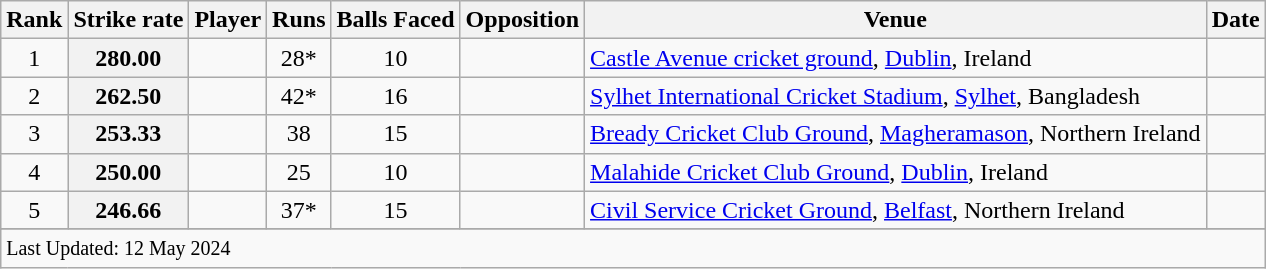<table class="wikitable plainrowheaders sortable">
<tr>
<th scope=col>Rank</th>
<th scope=col>Strike rate</th>
<th scope=col>Player</th>
<th scope=col>Runs</th>
<th scope=col>Balls Faced</th>
<th scope=col>Opposition</th>
<th scope=col>Venue</th>
<th scope=col>Date</th>
</tr>
<tr>
<td align=center>1</td>
<th scope=row style=text-align:center;>280.00</th>
<td></td>
<td align=center>28*</td>
<td align=center>10</td>
<td></td>
<td><a href='#'>Castle Avenue cricket ground</a>, <a href='#'>Dublin</a>, Ireland</td>
<td></td>
</tr>
<tr>
<td align=center>2</td>
<th scope=row style=text-align:center;>262.50</th>
<td></td>
<td align=center>42*</td>
<td align=center>16</td>
<td></td>
<td><a href='#'>Sylhet International Cricket Stadium</a>, <a href='#'>Sylhet</a>, Bangladesh</td>
<td> </td>
</tr>
<tr>
<td align=center>3</td>
<th scope=row style=text-align:center;>253.33</th>
<td></td>
<td align=center>38</td>
<td align=center>15</td>
<td></td>
<td><a href='#'>Bready Cricket Club Ground</a>, <a href='#'>Magheramason</a>, Northern Ireland</td>
<td></td>
</tr>
<tr>
<td align=center>4</td>
<th scope=row style=text-align:center;>250.00</th>
<td></td>
<td align=center>25</td>
<td align=center>10</td>
<td></td>
<td><a href='#'>Malahide Cricket Club Ground</a>, <a href='#'>Dublin</a>, Ireland</td>
<td></td>
</tr>
<tr>
<td align=center>5</td>
<th scope=row style=text-align:center;>246.66</th>
<td></td>
<td align=center>37*</td>
<td align=center>15</td>
<td></td>
<td><a href='#'>Civil Service Cricket Ground</a>, <a href='#'>Belfast</a>, Northern Ireland</td>
<td></td>
</tr>
<tr>
</tr>
<tr class=sortbottom>
<td colspan=8><small>Last Updated: 12 May 2024</small></td>
</tr>
</table>
